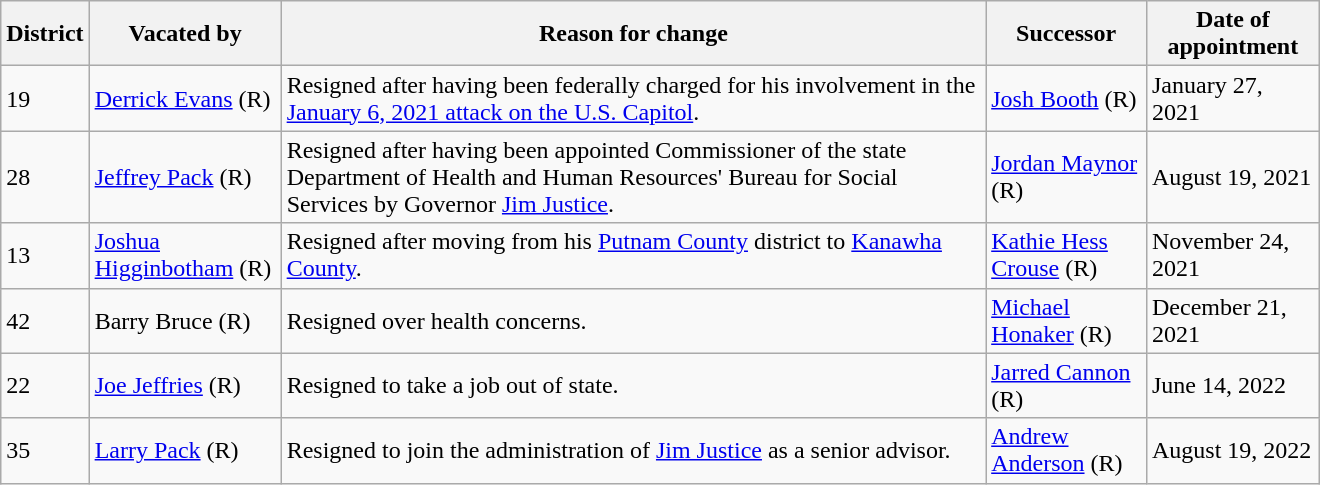<table class="wikitable" style="max-width:55em;">
<tr>
<th>District</th>
<th>Vacated by</th>
<th>Reason for change</th>
<th>Successor</th>
<th>Date of appointment</th>
</tr>
<tr>
<td>19</td>
<td><a href='#'>Derrick Evans</a> (R)</td>
<td>Resigned after having been federally charged for his involvement in the <a href='#'>January 6, 2021 attack on the U.S. Capitol</a>.</td>
<td><a href='#'>Josh Booth</a> (R)</td>
<td>January 27, 2021</td>
</tr>
<tr>
<td>28</td>
<td><a href='#'>Jeffrey Pack</a> (R)</td>
<td>Resigned after having been appointed Commissioner of the state Department of Health and Human Resources' Bureau for Social Services by Governor <a href='#'>Jim Justice</a>.</td>
<td><a href='#'>Jordan Maynor</a> (R)</td>
<td>August 19, 2021</td>
</tr>
<tr>
<td>13</td>
<td><a href='#'>Joshua Higginbotham</a> (R)</td>
<td>Resigned after moving from his <a href='#'>Putnam County</a> district to <a href='#'>Kanawha County</a>.</td>
<td><a href='#'>Kathie Hess Crouse</a> (R)</td>
<td>November 24, 2021</td>
</tr>
<tr>
<td>42</td>
<td>Barry Bruce (R)</td>
<td>Resigned over health concerns.</td>
<td><a href='#'>Michael Honaker</a> (R)</td>
<td>December 21, 2021</td>
</tr>
<tr>
<td>22</td>
<td><a href='#'>Joe Jeffries</a> (R)</td>
<td>Resigned to take a job out of state.</td>
<td><a href='#'>Jarred Cannon</a> (R)</td>
<td>June 14, 2022</td>
</tr>
<tr>
<td>35</td>
<td><a href='#'>Larry Pack</a> (R)</td>
<td>Resigned to join the administration of <a href='#'>Jim Justice</a> as a senior advisor.</td>
<td><a href='#'>Andrew Anderson</a> (R)</td>
<td>August 19, 2022</td>
</tr>
</table>
